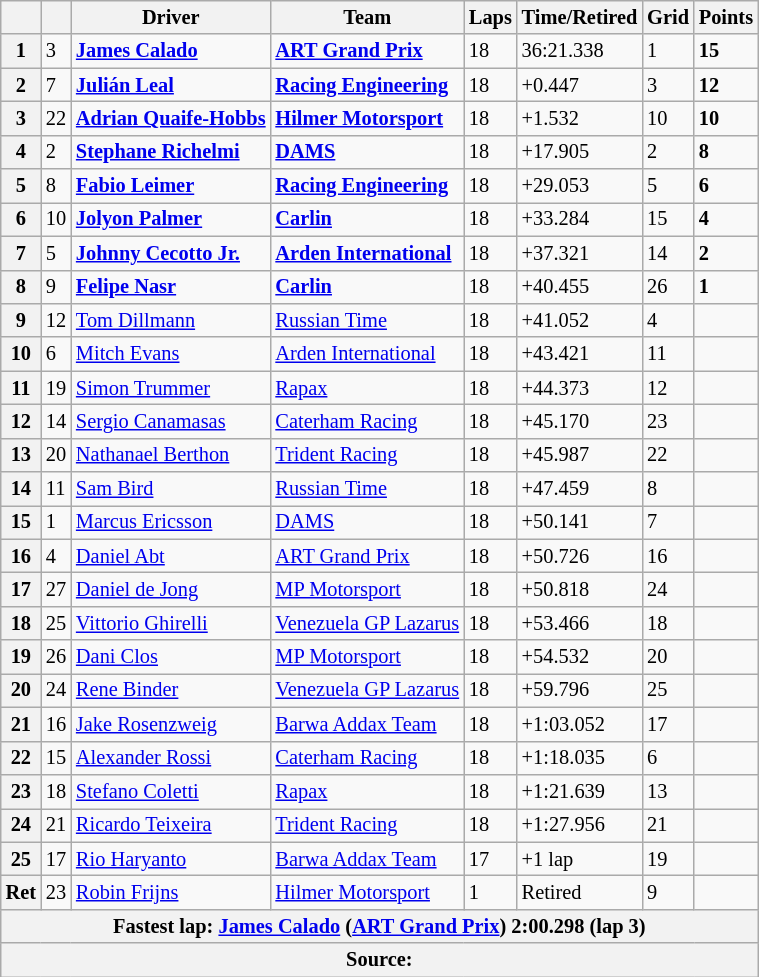<table class="wikitable" style="font-size:85%">
<tr>
<th></th>
<th></th>
<th>Driver</th>
<th>Team</th>
<th>Laps</th>
<th>Time/Retired</th>
<th>Grid</th>
<th>Points</th>
</tr>
<tr>
<th>1</th>
<td>3</td>
<td> <strong><a href='#'>James Calado</a></strong></td>
<td><strong><a href='#'>ART Grand Prix</a></strong></td>
<td>18</td>
<td>36:21.338</td>
<td>1</td>
<td><strong>15</strong></td>
</tr>
<tr>
<th>2</th>
<td>7</td>
<td> <strong><a href='#'>Julián Leal</a></strong></td>
<td><strong><a href='#'>Racing Engineering</a></strong></td>
<td>18</td>
<td>+0.447</td>
<td>3</td>
<td><strong>12</strong></td>
</tr>
<tr>
<th>3</th>
<td>22</td>
<td> <strong><a href='#'>Adrian Quaife-Hobbs</a></strong></td>
<td><strong><a href='#'>Hilmer Motorsport</a></strong></td>
<td>18</td>
<td>+1.532</td>
<td>10</td>
<td><strong>10</strong></td>
</tr>
<tr>
<th>4</th>
<td>2</td>
<td> <strong><a href='#'>Stephane Richelmi</a></strong></td>
<td><strong><a href='#'>DAMS</a></strong></td>
<td>18</td>
<td>+17.905</td>
<td>2</td>
<td><strong>8</strong></td>
</tr>
<tr>
<th>5</th>
<td>8</td>
<td> <strong><a href='#'>Fabio Leimer</a></strong></td>
<td><strong><a href='#'>Racing Engineering</a></strong></td>
<td>18</td>
<td>+29.053</td>
<td>5</td>
<td><strong>6</strong></td>
</tr>
<tr>
<th>6</th>
<td>10</td>
<td> <strong><a href='#'>Jolyon Palmer</a></strong></td>
<td><strong><a href='#'>Carlin</a></strong></td>
<td>18</td>
<td>+33.284</td>
<td>15</td>
<td><strong>4</strong></td>
</tr>
<tr>
<th>7</th>
<td>5</td>
<td> <strong><a href='#'>Johnny Cecotto Jr.</a></strong></td>
<td><strong><a href='#'>Arden International</a></strong></td>
<td>18</td>
<td>+37.321</td>
<td>14</td>
<td><strong>2</strong></td>
</tr>
<tr>
<th>8</th>
<td>9</td>
<td> <strong><a href='#'>Felipe Nasr</a></strong></td>
<td><strong><a href='#'>Carlin</a></strong></td>
<td>18</td>
<td>+40.455</td>
<td>26</td>
<td><strong>1</strong></td>
</tr>
<tr>
<th>9</th>
<td>12</td>
<td> <a href='#'>Tom Dillmann</a></td>
<td><a href='#'>Russian Time</a></td>
<td>18</td>
<td>+41.052</td>
<td>4</td>
<td></td>
</tr>
<tr>
<th>10</th>
<td>6</td>
<td> <a href='#'>Mitch Evans</a></td>
<td><a href='#'>Arden International</a></td>
<td>18</td>
<td>+43.421</td>
<td>11</td>
<td></td>
</tr>
<tr>
<th>11</th>
<td>19</td>
<td> <a href='#'>Simon Trummer</a></td>
<td><a href='#'>Rapax</a></td>
<td>18</td>
<td>+44.373</td>
<td>12</td>
<td></td>
</tr>
<tr>
<th>12</th>
<td>14</td>
<td> <a href='#'>Sergio Canamasas</a></td>
<td><a href='#'>Caterham Racing</a></td>
<td>18</td>
<td>+45.170</td>
<td>23</td>
<td></td>
</tr>
<tr>
<th>13</th>
<td>20</td>
<td> <a href='#'>Nathanael Berthon</a></td>
<td><a href='#'>Trident Racing</a></td>
<td>18</td>
<td>+45.987</td>
<td>22</td>
<td></td>
</tr>
<tr>
<th>14</th>
<td>11</td>
<td> <a href='#'>Sam Bird</a></td>
<td><a href='#'>Russian Time</a></td>
<td>18</td>
<td>+47.459</td>
<td>8</td>
<td></td>
</tr>
<tr>
<th>15</th>
<td>1</td>
<td> <a href='#'>Marcus Ericsson</a></td>
<td><a href='#'>DAMS</a></td>
<td>18</td>
<td>+50.141</td>
<td>7</td>
<td></td>
</tr>
<tr>
<th>16</th>
<td>4</td>
<td> <a href='#'>Daniel Abt</a></td>
<td><a href='#'>ART Grand Prix</a></td>
<td>18</td>
<td>+50.726</td>
<td>16</td>
<td></td>
</tr>
<tr>
<th>17</th>
<td>27</td>
<td> <a href='#'>Daniel de Jong</a></td>
<td><a href='#'>MP Motorsport</a></td>
<td>18</td>
<td>+50.818</td>
<td>24</td>
<td></td>
</tr>
<tr>
<th>18</th>
<td>25</td>
<td> <a href='#'>Vittorio Ghirelli</a></td>
<td><a href='#'>Venezuela GP Lazarus</a></td>
<td>18</td>
<td>+53.466</td>
<td>18</td>
<td></td>
</tr>
<tr>
<th>19</th>
<td>26</td>
<td> <a href='#'>Dani Clos</a></td>
<td><a href='#'>MP Motorsport</a></td>
<td>18</td>
<td>+54.532</td>
<td>20</td>
<td></td>
</tr>
<tr>
<th>20</th>
<td>24</td>
<td> <a href='#'>Rene Binder</a></td>
<td><a href='#'>Venezuela GP Lazarus</a></td>
<td>18</td>
<td>+59.796</td>
<td>25</td>
<td></td>
</tr>
<tr>
<th>21</th>
<td>16</td>
<td> <a href='#'>Jake Rosenzweig</a></td>
<td><a href='#'>Barwa Addax Team</a></td>
<td>18</td>
<td>+1:03.052</td>
<td>17</td>
<td></td>
</tr>
<tr>
<th>22</th>
<td>15</td>
<td> <a href='#'>Alexander Rossi</a></td>
<td><a href='#'>Caterham Racing</a></td>
<td>18</td>
<td>+1:18.035</td>
<td>6</td>
<td></td>
</tr>
<tr>
<th>23</th>
<td>18</td>
<td> <a href='#'>Stefano Coletti</a></td>
<td><a href='#'>Rapax</a></td>
<td>18</td>
<td>+1:21.639</td>
<td>13</td>
<td></td>
</tr>
<tr>
<th>24</th>
<td>21</td>
<td> <a href='#'>Ricardo Teixeira</a></td>
<td><a href='#'>Trident Racing</a></td>
<td>18</td>
<td>+1:27.956</td>
<td>21</td>
<td></td>
</tr>
<tr>
<th>25</th>
<td>17</td>
<td> <a href='#'>Rio Haryanto</a></td>
<td><a href='#'>Barwa Addax Team</a></td>
<td>17</td>
<td>+1 lap</td>
<td>19</td>
<td></td>
</tr>
<tr>
<th>Ret</th>
<td>23</td>
<td> <a href='#'>Robin Frijns</a></td>
<td><a href='#'>Hilmer Motorsport</a></td>
<td>1</td>
<td>Retired</td>
<td>9</td>
<td></td>
</tr>
<tr>
<th colspan=8>Fastest lap: <a href='#'>James Calado</a> (<a href='#'>ART Grand Prix</a>) 2:00.298 (lap 3)</th>
</tr>
<tr>
<th colspan="8">Source:</th>
</tr>
</table>
